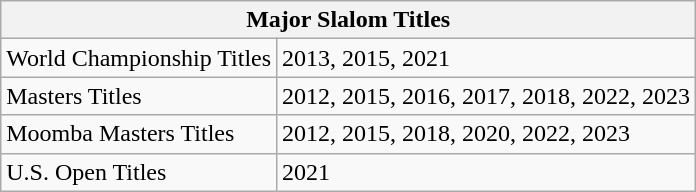<table class="wikitable">
<tr>
<th colspan="2">Major Slalom Titles</th>
</tr>
<tr>
<td>World Championship Titles</td>
<td>2013, 2015, 2021</td>
</tr>
<tr>
<td>Masters Titles</td>
<td>2012, 2015, 2016, 2017, 2018, 2022, 2023</td>
</tr>
<tr>
<td>Moomba Masters Titles</td>
<td>2012, 2015, 2018, 2020, 2022, 2023</td>
</tr>
<tr>
<td>U.S. Open Titles</td>
<td>2021</td>
</tr>
</table>
